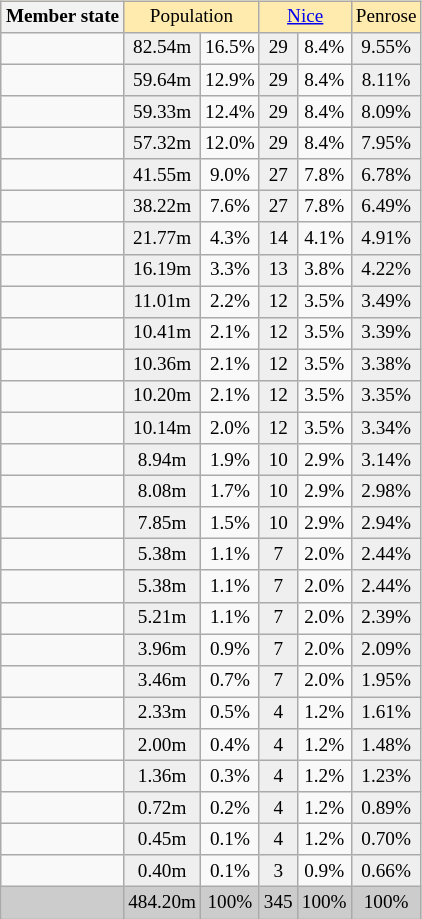<table class="wikitable" style="float:right; font-size:80%; text-align:center; valign:bottom; margin-left:1em; margin-bottom:1em;">
<tr style="background: #ffebad;">
<th>Member state</th>
<td colspan="2">Population</td>
<td colspan="2"><a href='#'>Nice</a></td>
<td colspan="2">Penrose</td>
</tr>
<tr>
<td style="text-align:left;"></td>
<td style="background: #efefef;">82.54m</td>
<td>16.5%</td>
<td style="background: #efefef;">29</td>
<td>8.4%</td>
<td style="background: #efefef;">9.55%</td>
</tr>
<tr>
<td style="text-align:left;"></td>
<td style="background: #efefef;">59.64m</td>
<td>12.9%</td>
<td style="background: #efefef;">29</td>
<td>8.4%</td>
<td style="background: #efefef;">8.11%</td>
</tr>
<tr>
<td style="text-align:left;"></td>
<td style="background: #efefef;">59.33m</td>
<td>12.4%</td>
<td style="background: #efefef;">29</td>
<td>8.4%</td>
<td style="background: #efefef;">8.09%</td>
</tr>
<tr>
<td style="text-align:left;"></td>
<td style="background: #efefef;">57.32m</td>
<td>12.0%</td>
<td style="background: #efefef;">29</td>
<td>8.4%</td>
<td style="background: #efefef;">7.95%</td>
</tr>
<tr>
<td style="text-align:left;"></td>
<td style="background: #efefef;">41.55m</td>
<td>9.0%</td>
<td style="background: #efefef;">27</td>
<td>7.8%</td>
<td style="background: #efefef;">6.78%</td>
</tr>
<tr>
<td style="text-align:left;"></td>
<td style="background: #efefef;">38.22m</td>
<td>7.6%</td>
<td style="background: #efefef;">27</td>
<td>7.8%</td>
<td style="background: #efefef;">6.49%</td>
</tr>
<tr>
<td style="text-align:left;"></td>
<td style="background: #efefef;">21.77m</td>
<td>4.3%</td>
<td style="background: #efefef;">14</td>
<td>4.1%</td>
<td style="background: #efefef;">4.91%</td>
</tr>
<tr>
<td style="text-align:left;"></td>
<td style="background: #efefef;">16.19m</td>
<td>3.3%</td>
<td style="background: #efefef;">13</td>
<td>3.8%</td>
<td style="background: #efefef;">4.22%</td>
</tr>
<tr>
<td style="text-align:left;"></td>
<td style="background: #efefef;">11.01m</td>
<td>2.2%</td>
<td style="background: #efefef;">12</td>
<td>3.5%</td>
<td style="background: #efefef;">3.49%</td>
</tr>
<tr>
<td style="text-align:left;"></td>
<td style="background: #efefef;">10.41m</td>
<td>2.1%</td>
<td style="background: #efefef;">12</td>
<td>3.5%</td>
<td style="background: #efefef;">3.39%</td>
</tr>
<tr>
<td style="text-align:left;"></td>
<td style="background: #efefef;">10.36m</td>
<td>2.1%</td>
<td style="background: #efefef;">12</td>
<td>3.5%</td>
<td style="background: #efefef;">3.38%</td>
</tr>
<tr>
<td style="text-align:left;"></td>
<td style="background: #efefef;">10.20m</td>
<td>2.1%</td>
<td style="background: #efefef;">12</td>
<td>3.5%</td>
<td style="background: #efefef;">3.35%</td>
</tr>
<tr>
<td style="text-align:left;"></td>
<td style="background: #efefef;">10.14m</td>
<td>2.0%</td>
<td style="background: #efefef;">12</td>
<td>3.5%</td>
<td style="background: #efefef;">3.34%</td>
</tr>
<tr>
<td style="text-align:left;"></td>
<td style="background: #efefef;">8.94m</td>
<td>1.9%</td>
<td style="background: #efefef;">10</td>
<td>2.9%</td>
<td style="background: #efefef;">3.14%</td>
</tr>
<tr>
<td style="text-align:left;"></td>
<td style="background: #efefef;">8.08m</td>
<td>1.7%</td>
<td style="background: #efefef;">10</td>
<td>2.9%</td>
<td style="background: #efefef;">2.98%</td>
</tr>
<tr>
<td style="text-align:left;"></td>
<td style="background: #efefef;">7.85m</td>
<td>1.5%</td>
<td style="background: #efefef;">10</td>
<td>2.9%</td>
<td style="background: #efefef;">2.94%</td>
</tr>
<tr>
<td style="text-align:left;"></td>
<td style="background: #efefef;">5.38m</td>
<td>1.1%</td>
<td style="background: #efefef;">7</td>
<td>2.0%</td>
<td style="background: #efefef;">2.44%</td>
</tr>
<tr>
<td style="text-align:left;"></td>
<td style="background: #efefef;">5.38m</td>
<td>1.1%</td>
<td style="background: #efefef;">7</td>
<td>2.0%</td>
<td style="background: #efefef;">2.44%</td>
</tr>
<tr>
<td style="text-align:left;"></td>
<td style="background: #efefef;">5.21m</td>
<td>1.1%</td>
<td style="background: #efefef;">7</td>
<td>2.0%</td>
<td style="background: #efefef;">2.39%</td>
</tr>
<tr>
<td style="text-align:left;"></td>
<td style="background: #efefef;">3.96m</td>
<td>0.9%</td>
<td style="background: #efefef;">7</td>
<td>2.0%</td>
<td style="background: #efefef;">2.09%</td>
</tr>
<tr>
<td style="text-align:left;"></td>
<td style="background: #efefef;">3.46m</td>
<td>0.7%</td>
<td style="background: #efefef;">7</td>
<td>2.0%</td>
<td style="background: #efefef;">1.95%</td>
</tr>
<tr>
<td style="text-align:left;"></td>
<td style="background: #efefef;">2.33m</td>
<td>0.5%</td>
<td style="background: #efefef;">4</td>
<td>1.2%</td>
<td style="background: #efefef;">1.61%</td>
</tr>
<tr>
<td style="text-align:left;"></td>
<td style="background: #efefef;">2.00m</td>
<td>0.4%</td>
<td style="background: #efefef;">4</td>
<td>1.2%</td>
<td style="background: #efefef;">1.48%</td>
</tr>
<tr>
<td style="text-align:left;"></td>
<td style="background: #efefef;">1.36m</td>
<td>0.3%</td>
<td style="background: #efefef;">4</td>
<td>1.2%</td>
<td style="background: #efefef;">1.23%</td>
</tr>
<tr>
<td style="text-align:left;"></td>
<td style="background: #efefef;">0.72m</td>
<td>0.2%</td>
<td style="background: #efefef;">4</td>
<td>1.2%</td>
<td style="background: #efefef;">0.89%</td>
</tr>
<tr>
<td style="text-align:left;"></td>
<td style="background: #efefef;">0.45m</td>
<td>0.1%</td>
<td style="background: #efefef;">4</td>
<td>1.2%</td>
<td style="background: #efefef;">0.70%</td>
</tr>
<tr>
<td style="text-align:left;"></td>
<td style="background: #efefef;">0.40m</td>
<td>0.1%</td>
<td style="background: #efefef;">3</td>
<td>0.9%</td>
<td style="background: #efefef;">0.66%</td>
</tr>
<tr style="background:#cccccc;">
<td style="text-align:left;"></td>
<td>484.20m</td>
<td>100%</td>
<td>345</td>
<td>100%</td>
<td>100%</td>
</tr>
</table>
